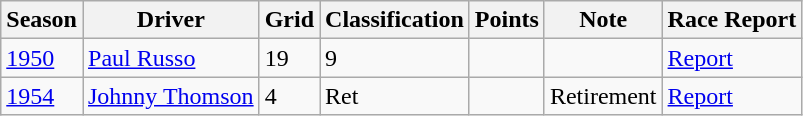<table class="wikitable">
<tr>
<th>Season</th>
<th>Driver</th>
<th>Grid</th>
<th>Classification</th>
<th>Points</th>
<th>Note</th>
<th>Race Report</th>
</tr>
<tr>
<td><a href='#'>1950</a></td>
<td><a href='#'>Paul Russo</a></td>
<td>19</td>
<td>9</td>
<td> </td>
<td> </td>
<td><a href='#'>Report</a></td>
</tr>
<tr>
<td><a href='#'>1954</a></td>
<td><a href='#'>Johnny Thomson</a></td>
<td>4</td>
<td>Ret</td>
<td> </td>
<td>Retirement</td>
<td><a href='#'>Report</a></td>
</tr>
</table>
